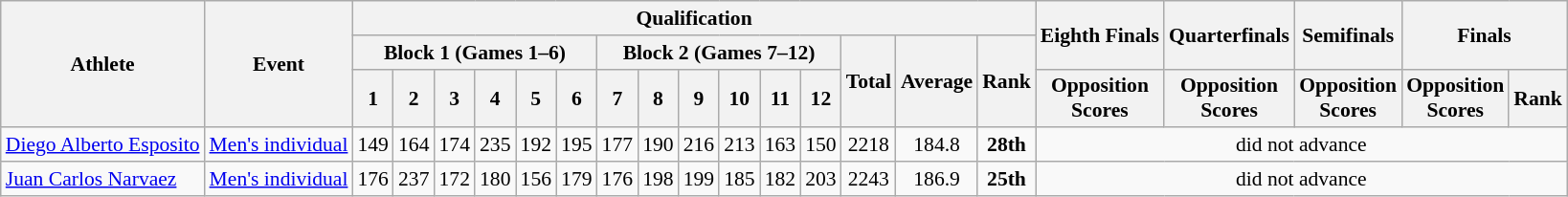<table class="wikitable" border="1" style="font-size:90%">
<tr>
<th rowspan=3>Athlete</th>
<th rowspan=3>Event</th>
<th colspan=15>Qualification</th>
<th rowspan=2>Eighth Finals</th>
<th rowspan=2>Quarterfinals</th>
<th rowspan=2>Semifinals</th>
<th rowspan=2 colspan=2>Finals</th>
</tr>
<tr>
<th colspan=6>Block 1 (Games 1–6)</th>
<th colspan=6>Block 2 (Games 7–12)</th>
<th rowspan=2>Total</th>
<th rowspan=2>Average</th>
<th rowspan=2>Rank</th>
</tr>
<tr>
<th>1</th>
<th>2</th>
<th>3</th>
<th>4</th>
<th>5</th>
<th>6</th>
<th>7</th>
<th>8</th>
<th>9</th>
<th>10</th>
<th>11</th>
<th>12</th>
<th>Opposition<br>Scores</th>
<th>Opposition<br>Scores</th>
<th>Opposition<br>Scores</th>
<th>Opposition<br>Scores</th>
<th>Rank</th>
</tr>
<tr>
<td><a href='#'>Diego Alberto Esposito</a></td>
<td><a href='#'>Men's individual</a><br></td>
<td align=center>149</td>
<td align=center>164</td>
<td align=center>174</td>
<td align=center>235</td>
<td align=center>192</td>
<td align=center>195</td>
<td align=center>177</td>
<td align=center>190</td>
<td align=center>216</td>
<td align=center>213</td>
<td align=center>163</td>
<td align=center>150</td>
<td align=center>2218</td>
<td align=center>184.8</td>
<td align=center><strong>28th</strong></td>
<td align=center colspan="7">did not advance</td>
</tr>
<tr>
<td><a href='#'>Juan Carlos Narvaez</a></td>
<td><a href='#'>Men's individual</a><br></td>
<td align=center>176</td>
<td align=center>237</td>
<td align=center>172</td>
<td align=center>180</td>
<td align=center>156</td>
<td align=center>179</td>
<td align=center>176</td>
<td align=center>198</td>
<td align=center>199</td>
<td align=center>185</td>
<td align=center>182</td>
<td align=center>203</td>
<td align=center>2243</td>
<td align=center>186.9</td>
<td align=center><strong>25th</strong></td>
<td align=center colspan="7">did not advance</td>
</tr>
</table>
